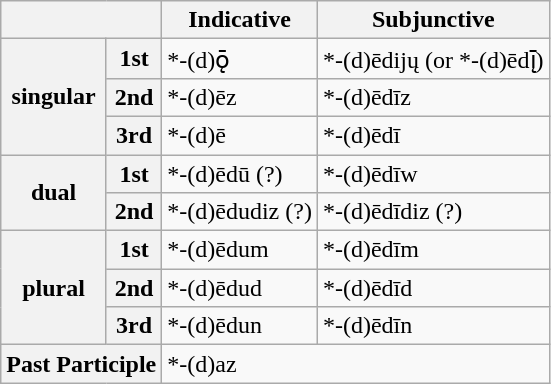<table class="wikitable">
<tr>
<th colspan="2"></th>
<th>Indicative</th>
<th>Subjunctive</th>
</tr>
<tr>
<th rowspan="3">singular</th>
<th>1st</th>
<td>*-(d)ǭ</td>
<td>*-(d)ēdijų (or *-(d)ēdį̄)</td>
</tr>
<tr>
<th>2nd</th>
<td>*-(d)ēz</td>
<td>*-(d)ēdīz</td>
</tr>
<tr>
<th>3rd</th>
<td>*-(d)ē</td>
<td>*-(d)ēdī</td>
</tr>
<tr>
<th rowspan="2">dual</th>
<th>1st</th>
<td>*-(d)ēdū (?)</td>
<td>*-(d)ēdīw</td>
</tr>
<tr>
<th>2nd</th>
<td>*-(d)ēdudiz (?)</td>
<td>*-(d)ēdīdiz (?)</td>
</tr>
<tr>
<th rowspan="3">plural</th>
<th>1st</th>
<td>*-(d)ēdum</td>
<td>*-(d)ēdīm</td>
</tr>
<tr>
<th>2nd</th>
<td>*-(d)ēdud</td>
<td>*-(d)ēdīd</td>
</tr>
<tr>
<th>3rd</th>
<td>*-(d)ēdun</td>
<td>*-(d)ēdīn</td>
</tr>
<tr>
<th colspan="2">Past Participle</th>
<td colspan="2">*-(d)az</td>
</tr>
</table>
